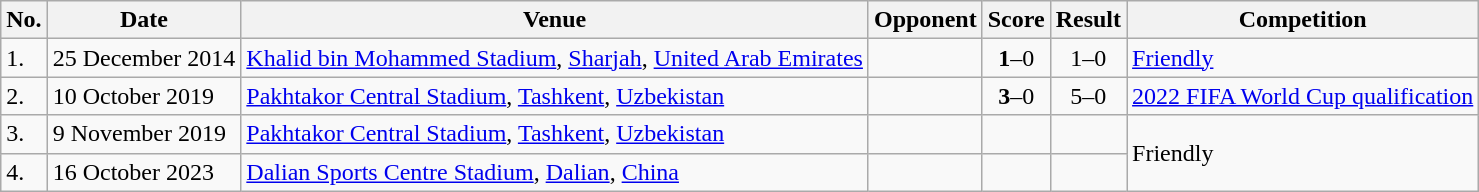<table class="wikitable">
<tr>
<th>No.</th>
<th>Date</th>
<th>Venue</th>
<th>Opponent</th>
<th>Score</th>
<th>Result</th>
<th>Competition</th>
</tr>
<tr>
<td>1.</td>
<td>25 December 2014</td>
<td><a href='#'>Khalid bin Mohammed Stadium</a>, <a href='#'>Sharjah</a>, <a href='#'>United Arab Emirates</a></td>
<td></td>
<td align=center><strong>1</strong>–0</td>
<td align=center>1–0</td>
<td><a href='#'>Friendly</a></td>
</tr>
<tr>
<td>2.</td>
<td>10 October 2019</td>
<td><a href='#'>Pakhtakor Central Stadium</a>, <a href='#'>Tashkent</a>, <a href='#'>Uzbekistan</a></td>
<td></td>
<td align=center><strong>3</strong>–0</td>
<td align=center>5–0</td>
<td><a href='#'>2022 FIFA World Cup qualification</a></td>
</tr>
<tr>
<td>3.</td>
<td>9 November 2019</td>
<td><a href='#'>Pakhtakor Central Stadium</a>, <a href='#'>Tashkent</a>, <a href='#'>Uzbekistan</a></td>
<td></td>
<td></td>
<td></td>
<td rowspan=2>Friendly</td>
</tr>
<tr>
<td>4.</td>
<td>16 October 2023</td>
<td><a href='#'>Dalian Sports Centre Stadium</a>, <a href='#'>Dalian</a>, <a href='#'>China</a></td>
<td></td>
<td></td>
<td></td>
</tr>
</table>
